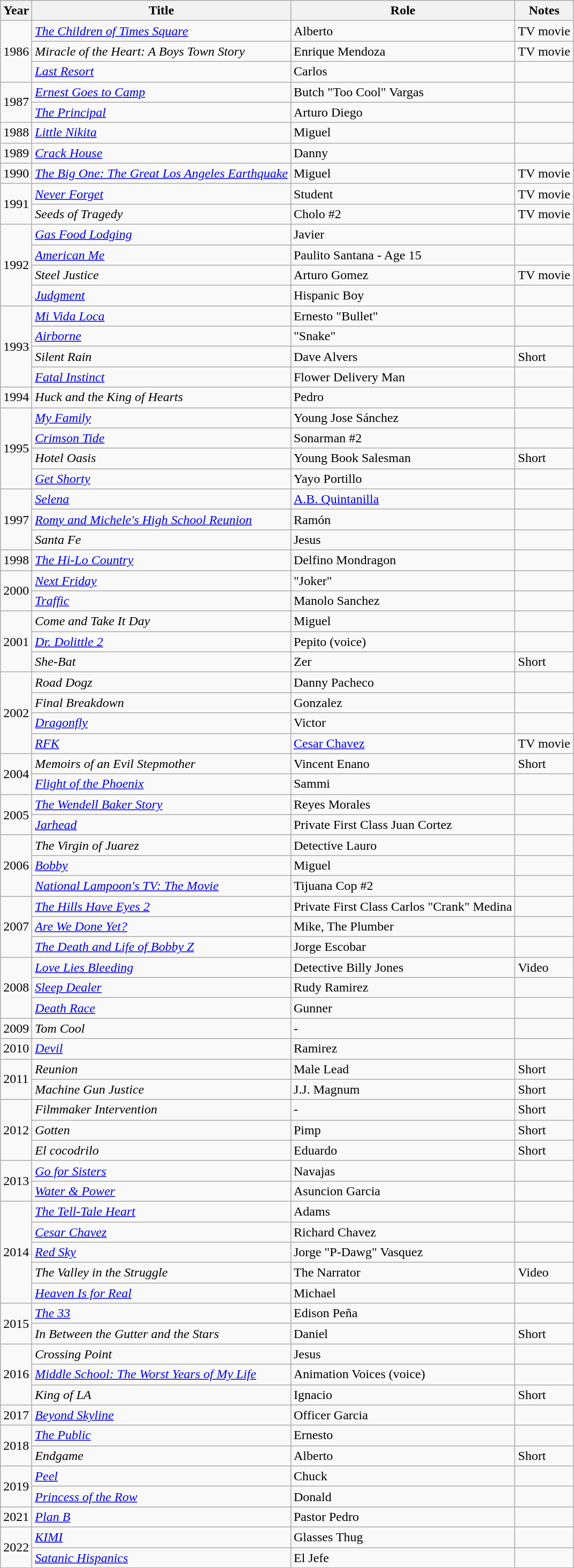<table class="wikitable plainrowheaders sortable" style="margin-right: 0;">
<tr>
<th>Year</th>
<th>Title</th>
<th>Role</th>
<th>Notes</th>
</tr>
<tr>
<td rowspan=3>1986</td>
<td><em><a href='#'>The Children of Times Square</a></em></td>
<td>Alberto</td>
<td>TV movie</td>
</tr>
<tr>
<td><em>Miracle of the Heart: A Boys Town Story</em></td>
<td>Enrique Mendoza</td>
<td>TV movie</td>
</tr>
<tr>
<td><em><a href='#'>Last Resort</a></em></td>
<td>Carlos</td>
<td></td>
</tr>
<tr>
<td rowspan=2>1987</td>
<td><em><a href='#'>Ernest Goes to Camp</a></em></td>
<td>Butch "Too Cool" Vargas</td>
<td></td>
</tr>
<tr>
<td><em><a href='#'>The Principal</a></em></td>
<td>Arturo Diego</td>
<td></td>
</tr>
<tr>
<td>1988</td>
<td><em><a href='#'>Little Nikita</a></em></td>
<td>Miguel</td>
<td></td>
</tr>
<tr>
<td>1989</td>
<td><em><a href='#'>Crack House</a></em></td>
<td>Danny</td>
<td></td>
</tr>
<tr>
<td>1990</td>
<td><em><a href='#'>The Big One: The Great Los Angeles Earthquake</a></em></td>
<td>Miguel</td>
<td>TV movie</td>
</tr>
<tr>
<td rowspan=2>1991</td>
<td><em><a href='#'>Never Forget</a></em></td>
<td>Student</td>
<td>TV movie</td>
</tr>
<tr>
<td><em>Seeds of Tragedy</em></td>
<td>Cholo #2</td>
<td>TV movie</td>
</tr>
<tr>
<td rowspan=4>1992</td>
<td><em><a href='#'>Gas Food Lodging</a></em></td>
<td>Javier</td>
<td></td>
</tr>
<tr>
<td><em><a href='#'>American Me</a></em></td>
<td>Paulito Santana - Age 15</td>
<td></td>
</tr>
<tr>
<td><em>Steel Justice</em></td>
<td>Arturo Gomez</td>
<td>TV movie</td>
</tr>
<tr>
<td><em><a href='#'>Judgment</a></em></td>
<td>Hispanic Boy</td>
<td></td>
</tr>
<tr>
<td rowspan=4>1993</td>
<td><em><a href='#'>Mi Vida Loca</a></em></td>
<td>Ernesto "Bullet"</td>
<td></td>
</tr>
<tr>
<td><em><a href='#'>Airborne</a></em></td>
<td>"Snake"</td>
<td></td>
</tr>
<tr>
<td><em>Silent Rain</em></td>
<td>Dave Alvers</td>
<td>Short</td>
</tr>
<tr>
<td><em><a href='#'>Fatal Instinct</a></em></td>
<td>Flower Delivery Man</td>
<td></td>
</tr>
<tr>
<td>1994</td>
<td><em>Huck and the King of Hearts</em></td>
<td>Pedro</td>
<td></td>
</tr>
<tr>
<td rowspan=4>1995</td>
<td><em><a href='#'>My Family</a></em></td>
<td>Young Jose Sánchez</td>
<td></td>
</tr>
<tr>
<td><em><a href='#'>Crimson Tide</a></em></td>
<td>Sonarman #2</td>
<td></td>
</tr>
<tr>
<td><em>Hotel Oasis</em></td>
<td>Young Book Salesman</td>
<td>Short</td>
</tr>
<tr>
<td><em><a href='#'>Get Shorty</a></em></td>
<td>Yayo Portillo</td>
<td></td>
</tr>
<tr>
<td rowspan=3>1997</td>
<td><em><a href='#'>Selena</a></em></td>
<td><a href='#'>A.B. Quintanilla</a></td>
<td></td>
</tr>
<tr>
<td><em><a href='#'>Romy and Michele's High School Reunion</a></em></td>
<td>Ramón</td>
<td></td>
</tr>
<tr>
<td><em>Santa Fe</em></td>
<td>Jesus</td>
<td></td>
</tr>
<tr>
<td>1998</td>
<td><em><a href='#'>The Hi-Lo Country</a></em></td>
<td>Delfino Mondragon</td>
<td></td>
</tr>
<tr>
<td rowspan=2>2000</td>
<td><em><a href='#'>Next Friday</a></em></td>
<td>"Joker"</td>
<td></td>
</tr>
<tr>
<td><em><a href='#'>Traffic</a></em></td>
<td>Manolo Sanchez</td>
<td></td>
</tr>
<tr>
<td rowspan=3>2001</td>
<td><em>Come and Take It Day</em></td>
<td>Miguel</td>
<td></td>
</tr>
<tr>
<td><em><a href='#'>Dr. Dolittle 2</a></em></td>
<td>Pepito (voice)</td>
<td></td>
</tr>
<tr>
<td><em>She-Bat</em></td>
<td>Zer</td>
<td>Short</td>
</tr>
<tr>
<td rowspan=4>2002</td>
<td><em>Road Dogz</em></td>
<td>Danny Pacheco</td>
<td></td>
</tr>
<tr>
<td><em>Final Breakdown</em></td>
<td>Gonzalez</td>
<td></td>
</tr>
<tr>
<td><em><a href='#'>Dragonfly</a></em></td>
<td>Victor</td>
<td></td>
</tr>
<tr>
<td><em><a href='#'>RFK</a></em></td>
<td><a href='#'>Cesar Chavez</a></td>
<td>TV movie</td>
</tr>
<tr>
<td rowspan=2>2004</td>
<td><em>Memoirs of an Evil Stepmother</em></td>
<td>Vincent Enano</td>
<td>Short</td>
</tr>
<tr>
<td><em><a href='#'>Flight of the Phoenix</a></em></td>
<td>Sammi</td>
<td></td>
</tr>
<tr>
<td rowspan=2>2005</td>
<td><em><a href='#'>The Wendell Baker Story</a></em></td>
<td>Reyes Morales</td>
<td></td>
</tr>
<tr>
<td><em><a href='#'>Jarhead</a></em></td>
<td>Private First Class Juan Cortez</td>
<td></td>
</tr>
<tr>
<td rowspan=3>2006</td>
<td><em>The Virgin of Juarez</em></td>
<td>Detective Lauro</td>
<td></td>
</tr>
<tr>
<td><em><a href='#'>Bobby</a></em></td>
<td>Miguel</td>
<td></td>
</tr>
<tr>
<td><em><a href='#'>National Lampoon's TV: The Movie</a></em></td>
<td>Tijuana Cop #2</td>
<td></td>
</tr>
<tr>
<td rowspan=3>2007</td>
<td><em><a href='#'>The Hills Have Eyes 2</a></em></td>
<td>Private First Class Carlos "Crank" Medina</td>
<td></td>
</tr>
<tr>
<td><em><a href='#'>Are We Done Yet?</a></em></td>
<td>Mike, The Plumber</td>
<td></td>
</tr>
<tr>
<td><em><a href='#'>The Death and Life of Bobby Z</a></em></td>
<td>Jorge Escobar</td>
<td></td>
</tr>
<tr>
<td rowspan=3>2008</td>
<td><em><a href='#'>Love Lies Bleeding</a></em></td>
<td>Detective Billy Jones</td>
<td>Video</td>
</tr>
<tr>
<td><em><a href='#'>Sleep Dealer</a></em></td>
<td>Rudy Ramirez</td>
<td></td>
</tr>
<tr>
<td><em><a href='#'>Death Race</a></em></td>
<td>Gunner</td>
<td></td>
</tr>
<tr>
<td>2009</td>
<td><em>Tom Cool</em></td>
<td>-</td>
<td></td>
</tr>
<tr>
<td>2010</td>
<td><em><a href='#'>Devil</a></em></td>
<td>Ramirez</td>
<td></td>
</tr>
<tr>
<td rowspan=2>2011</td>
<td><em>Reunion</em></td>
<td>Male Lead</td>
<td>Short</td>
</tr>
<tr>
<td><em>Machine Gun Justice</em></td>
<td>J.J. Magnum</td>
<td>Short</td>
</tr>
<tr>
<td rowspan=3>2012</td>
<td><em>Filmmaker Intervention</em></td>
<td>-</td>
<td>Short</td>
</tr>
<tr>
<td><em>Gotten</em></td>
<td>Pimp</td>
<td>Short</td>
</tr>
<tr>
<td><em>El cocodrilo</em></td>
<td>Eduardo</td>
<td>Short</td>
</tr>
<tr>
<td rowspan=2>2013</td>
<td><em><a href='#'>Go for Sisters</a></em></td>
<td>Navajas</td>
<td></td>
</tr>
<tr>
<td><em><a href='#'>Water & Power</a></em></td>
<td>Asuncion Garcia</td>
<td></td>
</tr>
<tr>
<td rowspan=5>2014</td>
<td><em><a href='#'>The Tell-Tale Heart</a></em></td>
<td>Adams</td>
<td></td>
</tr>
<tr>
<td><em><a href='#'>Cesar Chavez</a></em></td>
<td>Richard Chavez</td>
<td></td>
</tr>
<tr>
<td><em><a href='#'>Red Sky</a></em></td>
<td>Jorge "P-Dawg" Vasquez</td>
<td></td>
</tr>
<tr>
<td><em>The Valley in the Struggle</em></td>
<td>The Narrator</td>
<td>Video</td>
</tr>
<tr>
<td><em><a href='#'>Heaven Is for Real</a></em></td>
<td>Michael</td>
<td></td>
</tr>
<tr>
<td rowspan=2>2015</td>
<td><em><a href='#'>The 33</a></em></td>
<td>Edison Peña</td>
<td></td>
</tr>
<tr>
<td><em>In Between the Gutter and the Stars</em></td>
<td>Daniel</td>
<td>Short</td>
</tr>
<tr>
<td rowspan=3>2016</td>
<td><em>Crossing Point</em></td>
<td>Jesus</td>
<td></td>
</tr>
<tr>
<td><em><a href='#'>Middle School: The Worst Years of My Life</a></em></td>
<td>Animation Voices (voice)</td>
<td></td>
</tr>
<tr>
<td><em>King of LA</em></td>
<td>Ignacio</td>
<td>Short</td>
</tr>
<tr>
<td>2017</td>
<td><em><a href='#'>Beyond Skyline</a></em></td>
<td>Officer Garcia</td>
<td></td>
</tr>
<tr>
<td rowspan=2>2018</td>
<td><em><a href='#'>The Public</a></em></td>
<td>Ernesto</td>
<td></td>
</tr>
<tr>
<td><em>Endgame</em></td>
<td>Alberto</td>
<td>Short</td>
</tr>
<tr>
<td rowspan=2>2019</td>
<td><em><a href='#'>Peel</a></em></td>
<td>Chuck</td>
<td></td>
</tr>
<tr>
<td><em><a href='#'>Princess of the Row</a></em></td>
<td>Donald</td>
<td></td>
</tr>
<tr>
<td>2021</td>
<td><em><a href='#'>Plan B</a></em></td>
<td>Pastor Pedro</td>
<td></td>
</tr>
<tr>
<td rowspan=2>2022</td>
<td><em><a href='#'>KIMI</a></em></td>
<td>Glasses Thug</td>
<td></td>
</tr>
<tr>
<td><em><a href='#'>Satanic Hispanics</a></em></td>
<td>El Jefe</td>
<td></td>
</tr>
</table>
